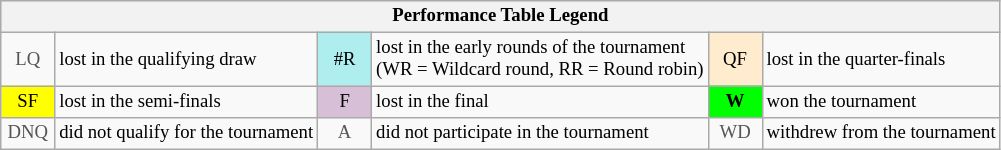<table class="wikitable" style="font-size:78%;">
<tr bgcolor="#efefef">
<th colspan="6">Performance Table Legend</th>
</tr>
<tr>
<td align="center" style="color:#555555;" width="30">LQ</td>
<td>lost in the qualifying draw</td>
<td align="center" style="background:#afeeee;">#R</td>
<td>lost in the early rounds of the tournament<br>(WR = Wildcard round, RR = Round robin)</td>
<td align="center" style="background:#ffebcd;">QF</td>
<td>lost in the quarter-finals</td>
</tr>
<tr>
<td align="center" style="background:yellow;">SF</td>
<td>lost in the semi-finals</td>
<td align="center" style="background:#D8BFD8;">F</td>
<td>lost in the final</td>
<td align="center" style="background:#00ff00;"><strong>W</strong></td>
<td>won the tournament</td>
</tr>
<tr>
<td align="center" style="color:#555555;" width="30">DNQ</td>
<td>did not qualify for the tournament</td>
<td align="center" style="color:#555555;" width="30">A</td>
<td>did not participate in the tournament</td>
<td align="center" style="color:#555555;" width="30">WD</td>
<td>withdrew from the tournament</td>
</tr>
</table>
